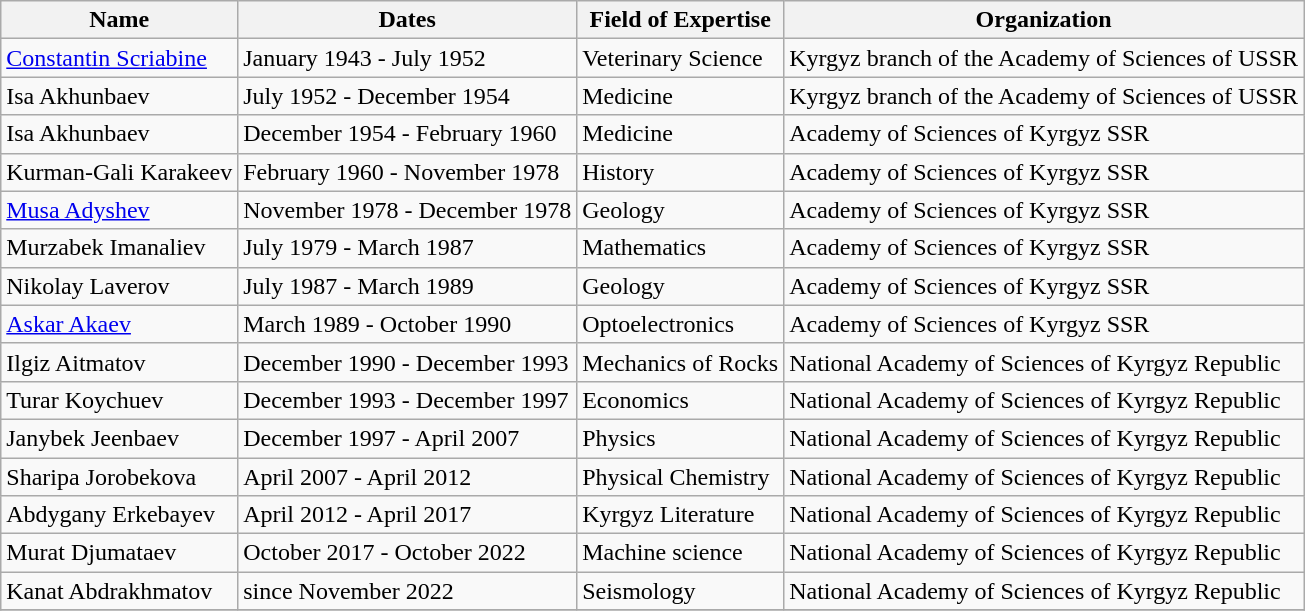<table class="wikitable">
<tr>
<th>Name</th>
<th>Dates</th>
<th>Field of Expertise</th>
<th>Organization</th>
</tr>
<tr>
<td><a href='#'>Constantin Scriabine</a></td>
<td>January 1943 - July 1952</td>
<td>Veterinary Science</td>
<td>Kyrgyz branch of the Academy of Sciences of USSR</td>
</tr>
<tr>
<td>Isa Akhunbaev</td>
<td>July 1952 - December 1954</td>
<td>Medicine</td>
<td>Kyrgyz branch of the Academy of Sciences of USSR</td>
</tr>
<tr>
<td>Isa Akhunbaev</td>
<td>December 1954 - February 1960</td>
<td>Medicine</td>
<td>Academy of Sciences of Kyrgyz SSR</td>
</tr>
<tr>
<td>Kurman-Gali Karakeev</td>
<td>February 1960 - November 1978</td>
<td>History</td>
<td>Academy of Sciences of Kyrgyz SSR</td>
</tr>
<tr>
<td><a href='#'>Musa Adyshev</a></td>
<td>November 1978 - December 1978</td>
<td>Geology</td>
<td>Academy of Sciences of Kyrgyz SSR</td>
</tr>
<tr>
<td>Murzabek Imanaliev</td>
<td>July 1979 - March 1987</td>
<td>Mathematics</td>
<td>Academy of Sciences of Kyrgyz SSR</td>
</tr>
<tr>
<td>Nikolay Laverov</td>
<td>July 1987 - March 1989</td>
<td>Geology</td>
<td>Academy of Sciences of Kyrgyz SSR</td>
</tr>
<tr>
<td><a href='#'>Askar Akaev</a></td>
<td>March 1989 - October 1990</td>
<td>Optoelectronics</td>
<td>Academy of Sciences of Kyrgyz SSR</td>
</tr>
<tr>
<td>Ilgiz Aitmatov</td>
<td>December 1990 - December 1993</td>
<td>Mechanics of Rocks</td>
<td>National Academy of Sciences of Kyrgyz Republic</td>
</tr>
<tr>
<td>Turar Koychuev</td>
<td>December 1993 - December 1997</td>
<td>Economics</td>
<td>National Academy of Sciences of Kyrgyz Republic</td>
</tr>
<tr>
<td>Janybek Jeenbaev</td>
<td>December 1997 - April 2007</td>
<td>Physics</td>
<td>National Academy of Sciences of Kyrgyz Republic</td>
</tr>
<tr>
<td>Sharipa Jorobekova</td>
<td>April 2007 - April 2012</td>
<td>Physical Chemistry</td>
<td>National Academy of Sciences of Kyrgyz Republic</td>
</tr>
<tr>
<td>Abdygany Erkebayev</td>
<td>April 2012 - April 2017</td>
<td>Kyrgyz Literature</td>
<td>National Academy of Sciences of Kyrgyz Republic</td>
</tr>
<tr>
<td>Murat Djumataev</td>
<td>October 2017 - October 2022</td>
<td>Machine science</td>
<td>National Academy of Sciences of Kyrgyz Republic</td>
</tr>
<tr>
<td>Kanat Abdrakhmatov</td>
<td>since November 2022</td>
<td>Seismology</td>
<td>National Academy of Sciences of Kyrgyz Republic</td>
</tr>
<tr>
</tr>
</table>
